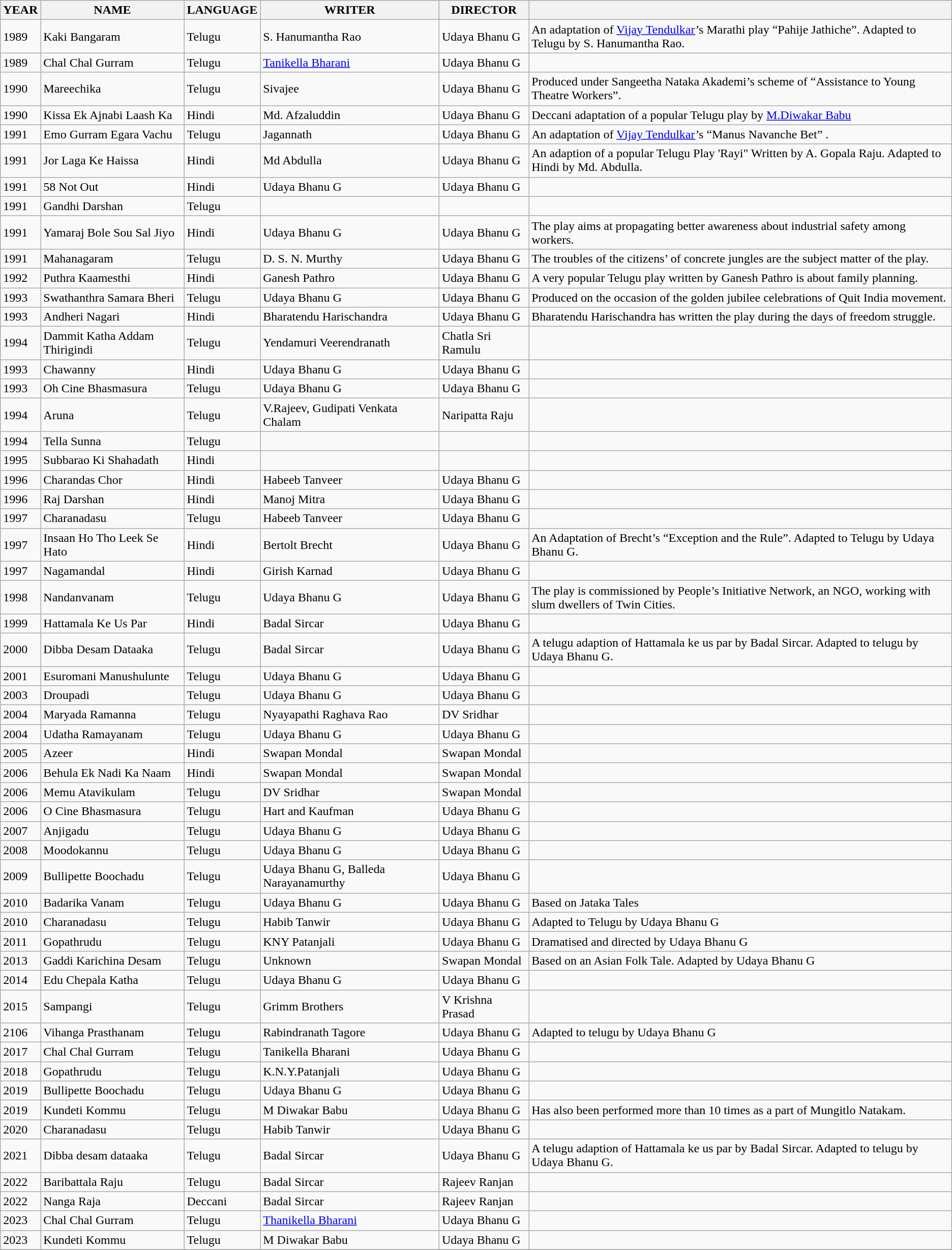<table class="wikitable">
<tr>
<th>YEAR</th>
<th>NAME</th>
<th>LANGUAGE</th>
<th>WRITER</th>
<th>DIRECTOR</th>
<th></th>
</tr>
<tr>
<td>1989</td>
<td>Kaki Bangaram</td>
<td>Telugu</td>
<td>S. Hanumantha Rao</td>
<td>Udaya Bhanu G</td>
<td>An adaptation of <a href='#'>Vijay Tendulkar</a>’s Marathi play “Pahije Jathiche”. Adapted to Telugu by S. Hanumantha Rao.</td>
</tr>
<tr>
<td>1989</td>
<td>Chal Chal Gurram</td>
<td>Telugu</td>
<td><a href='#'>Tanikella Bharani</a></td>
<td>Udaya Bhanu G</td>
<td></td>
</tr>
<tr>
<td>1990</td>
<td>Mareechika</td>
<td>Telugu</td>
<td>Sivajee</td>
<td>Udaya Bhanu G</td>
<td>Produced under Sangeetha Nataka Akademi’s scheme of “Assistance to Young Theatre Workers”.</td>
</tr>
<tr>
<td>1990</td>
<td>Kissa Ek Ajnabi Laash Ka</td>
<td>Hindi</td>
<td>Md. Afzaluddin</td>
<td>Udaya Bhanu G</td>
<td>Deccani adaptation of a popular Telugu play by <a href='#'>M.Diwakar Babu</a></td>
</tr>
<tr>
<td>1991</td>
<td>Emo Gurram Egara Vachu</td>
<td>Telugu</td>
<td>Jagannath</td>
<td>Udaya Bhanu G</td>
<td>An adaptation of <a href='#'>Vijay Tendulkar</a>’s “Manus Navanche Bet” .</td>
</tr>
<tr>
<td>1991</td>
<td>Jor Laga Ke Haissa</td>
<td>Hindi</td>
<td>Md Abdulla</td>
<td>Udaya Bhanu G</td>
<td>An adaption of a popular Telugu Play 'Rayi" Written by A. Gopala Raju. Adapted to Hindi by Md. Abdulla.</td>
</tr>
<tr>
<td>1991</td>
<td>58 Not Out</td>
<td>Hindi</td>
<td>Udaya Bhanu G</td>
<td>Udaya Bhanu G</td>
<td></td>
</tr>
<tr>
<td>1991</td>
<td>Gandhi Darshan</td>
<td>Telugu</td>
<td></td>
<td></td>
<td></td>
</tr>
<tr>
<td>1991</td>
<td>Yamaraj Bole Sou Sal Jiyo</td>
<td>Hindi</td>
<td>Udaya Bhanu G</td>
<td>Udaya Bhanu G</td>
<td>The play aims at propagating better awareness about industrial safety among workers.</td>
</tr>
<tr>
<td>1991</td>
<td>Mahanagaram</td>
<td>Telugu</td>
<td>D. S. N. Murthy</td>
<td>Udaya Bhanu G</td>
<td>The troubles of the citizens’ of concrete jungles are the subject matter of the play.</td>
</tr>
<tr>
<td>1992</td>
<td>Puthra Kaamesthi</td>
<td>Hindi</td>
<td>Ganesh Pathro</td>
<td>Udaya Bhanu G</td>
<td>A very popular Telugu play written by Ganesh Pathro is about family planning.</td>
</tr>
<tr>
<td>1993</td>
<td>Swathanthra Samara Bheri</td>
<td>Telugu</td>
<td>Udaya Bhanu G</td>
<td>Udaya Bhanu G</td>
<td>Produced on the occasion of the golden jubilee celebrations of Quit India movement.</td>
</tr>
<tr>
<td>1993</td>
<td>Andheri Nagari</td>
<td>Hindi</td>
<td>Bharatendu Harischandra</td>
<td>Udaya Bhanu G</td>
<td>Bharatendu Harischandra has written the play during the days of freedom struggle.</td>
</tr>
<tr>
<td>1994</td>
<td>Dammit Katha Addam Thirigindi</td>
<td>Telugu</td>
<td>Yendamuri Veerendranath</td>
<td>Chatla Sri Ramulu</td>
<td></td>
</tr>
<tr>
<td>1993</td>
<td>Chawanny</td>
<td>Hindi</td>
<td>Udaya Bhanu G</td>
<td>Udaya Bhanu G</td>
<td></td>
</tr>
<tr>
<td>1993</td>
<td>Oh Cine Bhasmasura</td>
<td>Telugu</td>
<td>Udaya Bhanu G</td>
<td>Udaya Bhanu G</td>
<td></td>
</tr>
<tr>
<td>1994</td>
<td>Aruna</td>
<td>Telugu</td>
<td>V.Rajeev, Gudipati Venkata Chalam</td>
<td>Naripatta Raju</td>
<td></td>
</tr>
<tr>
<td>1994</td>
<td>Tella Sunna</td>
<td>Telugu</td>
<td></td>
<td></td>
<td></td>
</tr>
<tr>
<td>1995</td>
<td>Subbarao Ki Shahadath</td>
<td>Hindi</td>
<td></td>
<td></td>
<td></td>
</tr>
<tr>
<td>1996</td>
<td>Charandas Chor</td>
<td>Hindi</td>
<td>Habeeb Tanveer</td>
<td>Udaya Bhanu G</td>
<td></td>
</tr>
<tr>
<td>1996</td>
<td>Raj Darshan</td>
<td>Hindi</td>
<td>Manoj Mitra</td>
<td>Udaya Bhanu G</td>
<td></td>
</tr>
<tr>
<td>1997</td>
<td>Charanadasu</td>
<td>Telugu</td>
<td>Habeeb Tanveer</td>
<td>Udaya Bhanu G</td>
<td></td>
</tr>
<tr>
<td>1997</td>
<td>Insaan Ho Tho Leek Se Hato</td>
<td>Hindi</td>
<td>Bertolt Brecht</td>
<td>Udaya Bhanu G</td>
<td>An Adaptation of Brecht’s “Exception and the Rule”. Adapted to Telugu by Udaya Bhanu G.</td>
</tr>
<tr>
<td>1997</td>
<td>Nagamandal</td>
<td>Hindi</td>
<td>Girish Karnad</td>
<td>Udaya Bhanu G</td>
<td></td>
</tr>
<tr>
<td>1998</td>
<td>Nandanvanam</td>
<td>Telugu</td>
<td>Udaya Bhanu G</td>
<td>Udaya Bhanu G</td>
<td>The play is commissioned by People’s Initiative Network, an NGO, working with slum dwellers of Twin Cities.</td>
</tr>
<tr>
<td>1999</td>
<td>Hattamala Ke Us Par</td>
<td>Hindi</td>
<td>Badal Sircar</td>
<td>Udaya Bhanu G</td>
<td></td>
</tr>
<tr>
<td>2000</td>
<td>Dibba Desam Dataaka</td>
<td>Telugu</td>
<td>Badal Sircar</td>
<td>Udaya Bhanu G</td>
<td>A telugu adaption of Hattamala ke us par by  Badal Sircar. Adapted to telugu by Udaya Bhanu G.</td>
</tr>
<tr>
<td>2001</td>
<td>Esuromani Manushulunte</td>
<td>Telugu</td>
<td>Udaya Bhanu G</td>
<td>Udaya Bhanu G</td>
<td></td>
</tr>
<tr>
<td>2003</td>
<td>Droupadi</td>
<td>Telugu</td>
<td>Udaya Bhanu G</td>
<td>Udaya Bhanu G</td>
<td></td>
</tr>
<tr>
<td>2004</td>
<td>Maryada Ramanna</td>
<td>Telugu</td>
<td>Nyayapathi Raghava Rao</td>
<td>DV Sridhar</td>
<td></td>
</tr>
<tr>
<td>2004</td>
<td>Udatha Ramayanam</td>
<td>Telugu</td>
<td>Udaya Bhanu G</td>
<td>Udaya Bhanu G</td>
<td></td>
</tr>
<tr>
<td>2005</td>
<td>Azeer</td>
<td>Hindi</td>
<td>Swapan Mondal</td>
<td>Swapan Mondal</td>
<td></td>
</tr>
<tr>
<td>2006</td>
<td>Behula Ek Nadi Ka Naam</td>
<td>Hindi</td>
<td>Swapan Mondal</td>
<td>Swapan Mondal</td>
<td></td>
</tr>
<tr>
<td>2006</td>
<td>Memu Atavikulam</td>
<td>Telugu</td>
<td>DV Sridhar</td>
<td>Swapan Mondal</td>
<td></td>
</tr>
<tr>
<td>2006</td>
<td>O Cine Bhasmasura</td>
<td>Telugu</td>
<td>Hart and Kaufman</td>
<td>Udaya Bhanu G</td>
<td></td>
</tr>
<tr>
<td>2007</td>
<td>Anjigadu</td>
<td>Telugu</td>
<td>Udaya Bhanu G</td>
<td>Udaya Bhanu G</td>
<td></td>
</tr>
<tr>
<td>2008</td>
<td>Moodokannu</td>
<td>Telugu</td>
<td>Udaya Bhanu G</td>
<td>Udaya Bhanu G</td>
<td></td>
</tr>
<tr>
<td>2009</td>
<td>Bullipette Boochadu</td>
<td>Telugu</td>
<td>Udaya Bhanu G, Balleda Narayanamurthy</td>
<td>Udaya Bhanu G</td>
<td></td>
</tr>
<tr>
<td>2010</td>
<td>Badarika Vanam</td>
<td>Telugu</td>
<td>Udaya Bhanu G</td>
<td>Udaya Bhanu G</td>
<td>Based on Jataka Tales</td>
</tr>
<tr>
<td>2010</td>
<td>Charanadasu</td>
<td>Telugu</td>
<td>Habib Tanwir</td>
<td>Udaya Bhanu G</td>
<td>Adapted to Telugu by Udaya Bhanu G</td>
</tr>
<tr>
<td>2011</td>
<td>Gopathrudu</td>
<td>Telugu</td>
<td>KNY Patanjali</td>
<td>Udaya Bhanu G</td>
<td>Dramatised and directed by Udaya Bhanu G</td>
</tr>
<tr>
<td>2013</td>
<td>Gaddi Karichina Desam</td>
<td>Telugu</td>
<td>Unknown</td>
<td>Swapan Mondal</td>
<td>Based on an Asian Folk Tale. Adapted by Udaya Bhanu G</td>
</tr>
<tr>
<td>2014</td>
<td>Edu Chepala Katha</td>
<td>Telugu</td>
<td>Udaya Bhanu G</td>
<td>Udaya Bhanu G</td>
<td></td>
</tr>
<tr>
<td>2015</td>
<td>Sampangi</td>
<td>Telugu</td>
<td>Grimm Brothers</td>
<td>V Krishna Prasad</td>
<td></td>
</tr>
<tr>
<td>2106</td>
<td>Vihanga Prasthanam</td>
<td>Telugu</td>
<td>Rabindranath Tagore</td>
<td>Udaya Bhanu G</td>
<td>Adapted to telugu by Udaya Bhanu G</td>
</tr>
<tr>
<td>2017</td>
<td>Chal Chal Gurram</td>
<td>Telugu</td>
<td>Tanikella Bharani</td>
<td>Udaya Bhanu G</td>
<td></td>
</tr>
<tr>
<td>2018</td>
<td>Gopathrudu</td>
<td>Telugu</td>
<td>K.N.Y.Patanjali</td>
<td>Udaya Bhanu G</td>
<td></td>
</tr>
<tr>
<td>2019</td>
<td>Bullipette Boochadu</td>
<td>Telugu</td>
<td>Udaya Bhanu G</td>
<td>Udaya Bhanu G</td>
<td></td>
</tr>
<tr>
<td>2019</td>
<td>Kundeti Kommu</td>
<td>Telugu</td>
<td>M Diwakar Babu</td>
<td>Udaya Bhanu G</td>
<td>Has also been performed more than 10 times as a part of Mungitlo Natakam.</td>
</tr>
<tr>
<td>2020</td>
<td>Charanadasu</td>
<td>Telugu</td>
<td>Habib Tanwir</td>
<td>Udaya Bhanu G</td>
<td></td>
</tr>
<tr>
<td>2021</td>
<td>Dibba desam dataaka</td>
<td>Telugu</td>
<td>Badal Sircar</td>
<td>Udaya Bhanu G</td>
<td>A telugu adaption of Hattamala ke us par by Badal Sircar. Adapted to telugu by Udaya Bhanu G.</td>
</tr>
<tr>
<td>2022</td>
<td>Baribattala Raju</td>
<td>Telugu</td>
<td>Badal Sircar</td>
<td>Rajeev Ranjan</td>
<td></td>
</tr>
<tr>
<td>2022</td>
<td>Nanga Raja</td>
<td>Deccani</td>
<td>Badal Sircar</td>
<td>Rajeev Ranjan</td>
<td></td>
</tr>
<tr>
<td>2023</td>
<td>Chal Chal Gurram</td>
<td>Telugu</td>
<td><a href='#'>Thanikella Bharani</a></td>
<td>Udaya Bhanu G</td>
<td></td>
</tr>
<tr>
<td>2023</td>
<td>Kundeti Kommu</td>
<td>Telugu</td>
<td>M Diwakar Babu</td>
<td>Udaya Bhanu G</td>
<td></td>
</tr>
<tr>
</tr>
</table>
